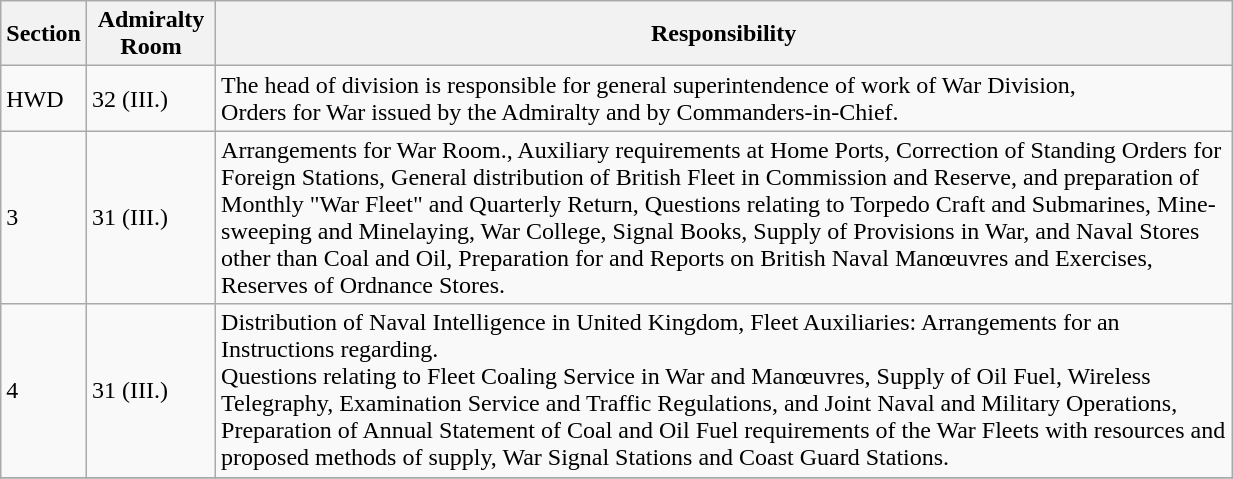<table class="collapsible wikitable collapsed" style="width: 65%">
<tr>
<th>Section</th>
<th>Admiralty Room</th>
<th>Responsibility</th>
</tr>
<tr>
<td>HWD</td>
<td>32 (III.)</td>
<td>The head of division is responsible for general superintendence of work of War Division,<br>Orders for War issued by the Admiralty and by Commanders-in-Chief.</td>
</tr>
<tr>
<td>3</td>
<td>31 (III.)</td>
<td>Arrangements for War Room., Auxiliary requirements at Home Ports, Correction of Standing Orders for Foreign Stations, General distribution of British Fleet in Commission and Reserve, and preparation of Monthly "War Fleet" and Quarterly Return, Questions relating to Torpedo Craft and Submarines, Mine-sweeping and Minelaying, War College, Signal Books, Supply of Provisions in War, and Naval Stores other than Coal and Oil, Preparation for and Reports on British Naval Manœuvres and Exercises, Reserves of Ordnance Stores.</td>
</tr>
<tr>
<td>4</td>
<td>31 (III.)</td>
<td>Distribution of Naval Intelligence in United Kingdom, Fleet Auxiliaries: Arrangements for an Instructions regarding.<br>Questions relating to Fleet Coaling Service in War and Manœuvres, Supply of Oil Fuel, Wireless Telegraphy, Examination Service and Traffic Regulations, and Joint Naval and Military Operations, Preparation of Annual Statement of Coal and Oil Fuel requirements of the War Fleets with resources and proposed methods of supply, War Signal Stations and Coast Guard Stations.</td>
</tr>
<tr>
</tr>
</table>
